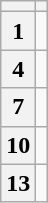<table class="wikitable">
<tr>
<th></th>
<th></th>
</tr>
<tr>
<th>1</th>
<td></td>
</tr>
<tr>
<th>4</th>
<td></td>
</tr>
<tr>
<th>7</th>
<td></td>
</tr>
<tr>
<th>10</th>
<td></td>
</tr>
<tr>
<th>13</th>
<td></td>
</tr>
</table>
